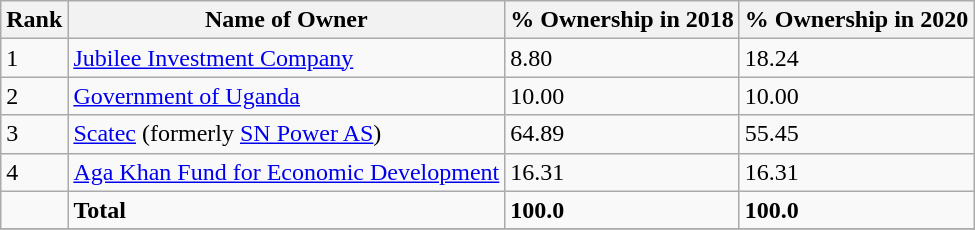<table class="wikitable sortable">
<tr>
<th style="width:2em;">Rank</th>
<th>Name of Owner</th>
<th>% Ownership in 2018</th>
<th>% Ownership in 2020</th>
</tr>
<tr>
<td>1</td>
<td><a href='#'>Jubilee Investment Company</a></td>
<td>8.80</td>
<td>18.24</td>
</tr>
<tr>
<td>2</td>
<td><a href='#'>Government of Uganda</a></td>
<td>10.00</td>
<td>10.00</td>
</tr>
<tr>
<td>3</td>
<td><a href='#'>Scatec</a> (formerly <a href='#'>SN Power AS</a>)</td>
<td>64.89</td>
<td>55.45</td>
</tr>
<tr>
<td>4</td>
<td><a href='#'>Aga Khan Fund for Economic Development</a></td>
<td>16.31</td>
<td>16.31</td>
</tr>
<tr>
<td></td>
<td><strong>Total</strong></td>
<td><strong>100.0</strong></td>
<td><strong>100.0</strong></td>
</tr>
<tr>
</tr>
</table>
